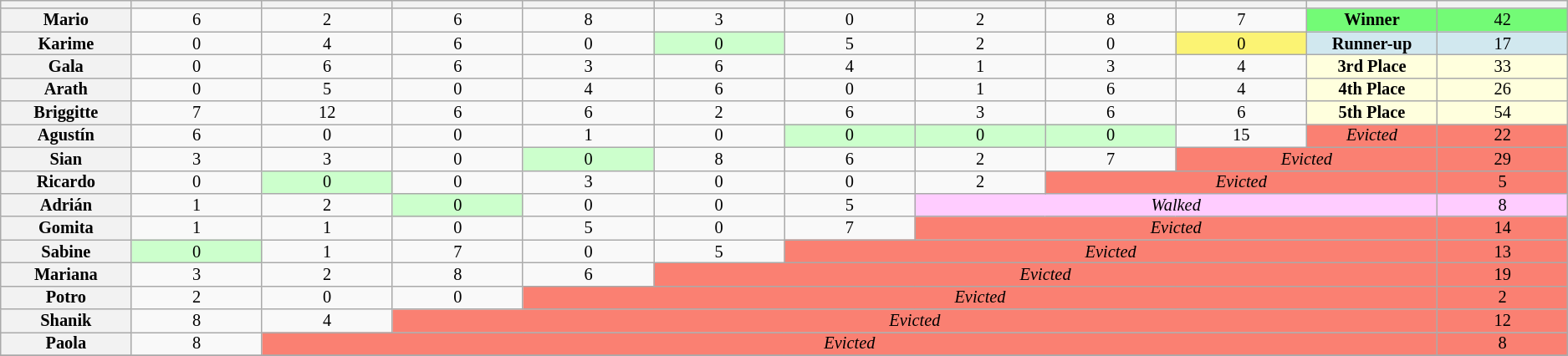<table class="wikitable" style="text-align:center; font-size:85%; line-height:12px">
<tr>
<th style=width:5%></th>
<th style=width:5%></th>
<th style=width:5%></th>
<th style=width:5%></th>
<th style=width:5%></th>
<th style=width:5%></th>
<th style=width:5%></th>
<th style=width:5%></th>
<th style=width:5%></th>
<th style=width:5%></th>
<th style=width:5%></th>
<th style=width:5%></th>
</tr>
<tr>
<th>Mario</th>
<td>6</td>
<td>2</td>
<td>6</td>
<td>8</td>
<td>3</td>
<td>0</td>
<td>2</td>
<td>8</td>
<td>7</td>
<td style=background:#73FB76;><strong>Winner</strong></td>
<td style=background:#73FB76;>42</td>
</tr>
<tr>
<th>Karime</th>
<td>0</td>
<td>4</td>
<td>6</td>
<td>0</td>
<td style=background:#cfc;>0</td>
<td>5</td>
<td>2</td>
<td>0</td>
<td style=background:#FBF373;>0</td>
<td style=background:#D1E8EF;><strong>Runner-up</strong></td>
<td style=background:#D1E8EF;>17</td>
</tr>
<tr>
<th>Gala</th>
<td>0</td>
<td>6</td>
<td>6</td>
<td>3</td>
<td>6</td>
<td>4</td>
<td>1</td>
<td>3</td>
<td>4</td>
<td style=background:#FFFFDD;><strong>3rd Place</strong></td>
<td style=background:#FFFFDD;>33</td>
</tr>
<tr>
<th>Arath</th>
<td>0</td>
<td>5</td>
<td>0</td>
<td>4</td>
<td>6</td>
<td>0</td>
<td>1</td>
<td>6</td>
<td>4</td>
<td style=background:#FFFFDD;><strong>4th Place</strong></td>
<td style=background:#FFFFDD;>26</td>
</tr>
<tr>
<th>Briggitte</th>
<td>7</td>
<td>12</td>
<td>6</td>
<td>6</td>
<td>2</td>
<td>6</td>
<td>3</td>
<td>6</td>
<td>6</td>
<td style=background:#FFFFDD;><strong>5th Place</strong></td>
<td style=background:#FFFFDD;>54</td>
</tr>
<tr>
<th>Agustín</th>
<td>6</td>
<td>0</td>
<td>0</td>
<td>1</td>
<td>0</td>
<td style=background:#cfc;>0</td>
<td style=background:#cfc;>0</td>
<td style=background:#cfc;>0</td>
<td>15</td>
<td style=background:salmon;><em>Evicted</em></td>
<td style=background:salmon;>22</td>
</tr>
<tr>
<th>Sian</th>
<td>3</td>
<td>3</td>
<td>0</td>
<td style=background:#cfc;>0</td>
<td>8</td>
<td>6</td>
<td>2</td>
<td>7</td>
<td colspan=2 style=background:salmon;><em>Evicted</em></td>
<td style=background:salmon;>29</td>
</tr>
<tr>
<th>Ricardo</th>
<td>0</td>
<td style=background:#cfc;>0</td>
<td>0</td>
<td>3</td>
<td>0</td>
<td>0</td>
<td>2</td>
<td colspan=3 style=background:salmon;><em>Evicted</em></td>
<td style=background:salmon;>5</td>
</tr>
<tr>
<th>Adrián</th>
<td>1</td>
<td>2</td>
<td style=background:#cfc;>0</td>
<td>0</td>
<td>0</td>
<td>5</td>
<td colspan=4 style=background:#fcf;><em>Walked</em></td>
<td style=background:#fcf;>8</td>
</tr>
<tr>
<th>Gomita</th>
<td>1</td>
<td>1</td>
<td>0</td>
<td>5</td>
<td>0</td>
<td>7</td>
<td colspan=4 style=background:salmon;><em>Evicted</em></td>
<td style=background:salmon;>14</td>
</tr>
<tr>
<th>Sabine</th>
<td style=background:#cfc;>0</td>
<td>1</td>
<td>7</td>
<td>0</td>
<td>5</td>
<td colspan=5 style=background:salmon;><em>Evicted</em></td>
<td style=background:salmon;>13</td>
</tr>
<tr>
<th>Mariana</th>
<td>3</td>
<td>2</td>
<td>8</td>
<td>6</td>
<td colspan=6 style=background:salmon;><em>Evicted</em></td>
<td style=background:salmon;>19</td>
</tr>
<tr>
<th>Potro</th>
<td>2</td>
<td>0</td>
<td>0</td>
<td colspan=7 style=background:salmon;><em>Evicted</em></td>
<td style=background:salmon;>2</td>
</tr>
<tr>
<th>Shanik</th>
<td>8</td>
<td>4</td>
<td colspan=8 style=background:salmon;><em>Evicted</em></td>
<td style=background:salmon;>12</td>
</tr>
<tr>
<th>Paola</th>
<td>8</td>
<td colspan=9 style=background:salmon;><em>Evicted</em></td>
<td style=background:salmon;>8</td>
</tr>
<tr>
</tr>
</table>
